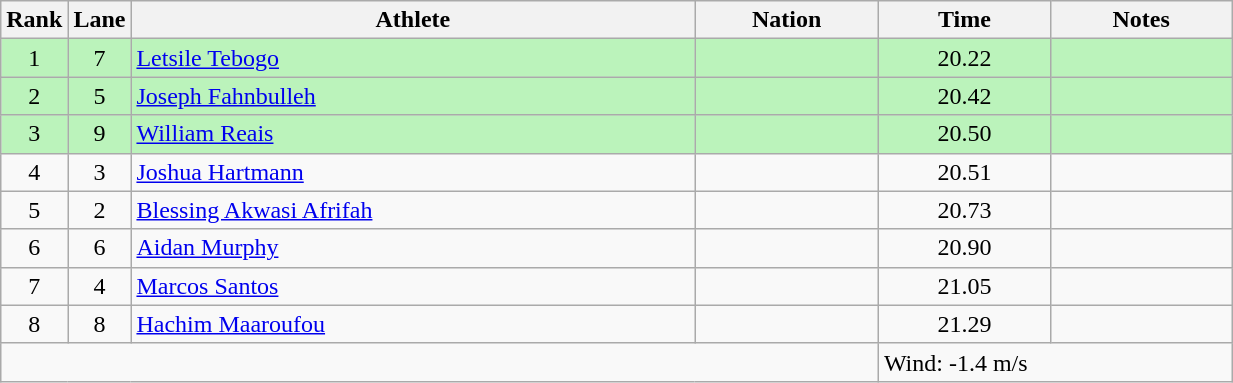<table class="wikitable sortable" style="text-align:center;width: 65%;">
<tr>
<th scope="col" style="width: 10px;">Rank</th>
<th scope="col" style="width: 10px;">Lane</th>
<th scope="col">Athlete</th>
<th scope="col">Nation</th>
<th scope="col">Time</th>
<th scope="col">Notes</th>
</tr>
<tr bgcolor=bbf3bb>
<td>1</td>
<td>7</td>
<td align=left><a href='#'>Letsile Tebogo</a></td>
<td align=left></td>
<td>20.22</td>
<td></td>
</tr>
<tr bgcolor=bbf3bb>
<td>2</td>
<td>5</td>
<td align=left><a href='#'>Joseph Fahnbulleh</a></td>
<td align=left></td>
<td>20.42</td>
<td></td>
</tr>
<tr bgcolor=bbf3bb>
<td>3</td>
<td>9</td>
<td align=left><a href='#'>William Reais</a></td>
<td align=left></td>
<td>20.50</td>
<td></td>
</tr>
<tr>
<td>4</td>
<td>3</td>
<td align=left><a href='#'>Joshua Hartmann</a></td>
<td align=left></td>
<td>20.51</td>
<td></td>
</tr>
<tr>
<td>5</td>
<td>2</td>
<td align=left><a href='#'>Blessing Akwasi Afrifah</a></td>
<td align=left></td>
<td>20.73</td>
<td></td>
</tr>
<tr>
<td>6</td>
<td>6</td>
<td align=left><a href='#'>Aidan Murphy</a></td>
<td align=left></td>
<td>20.90</td>
<td></td>
</tr>
<tr>
<td>7</td>
<td>4</td>
<td align=left><a href='#'>Marcos Santos</a></td>
<td align=left></td>
<td>21.05</td>
<td></td>
</tr>
<tr>
<td>8</td>
<td>8</td>
<td align=left><a href='#'>Hachim Maaroufou</a></td>
<td align=left></td>
<td>21.29</td>
<td></td>
</tr>
<tr class="sortbottom">
<td colspan="4"></td>
<td colspan="2" style="text-align:left;">Wind: -1.4 m/s</td>
</tr>
</table>
